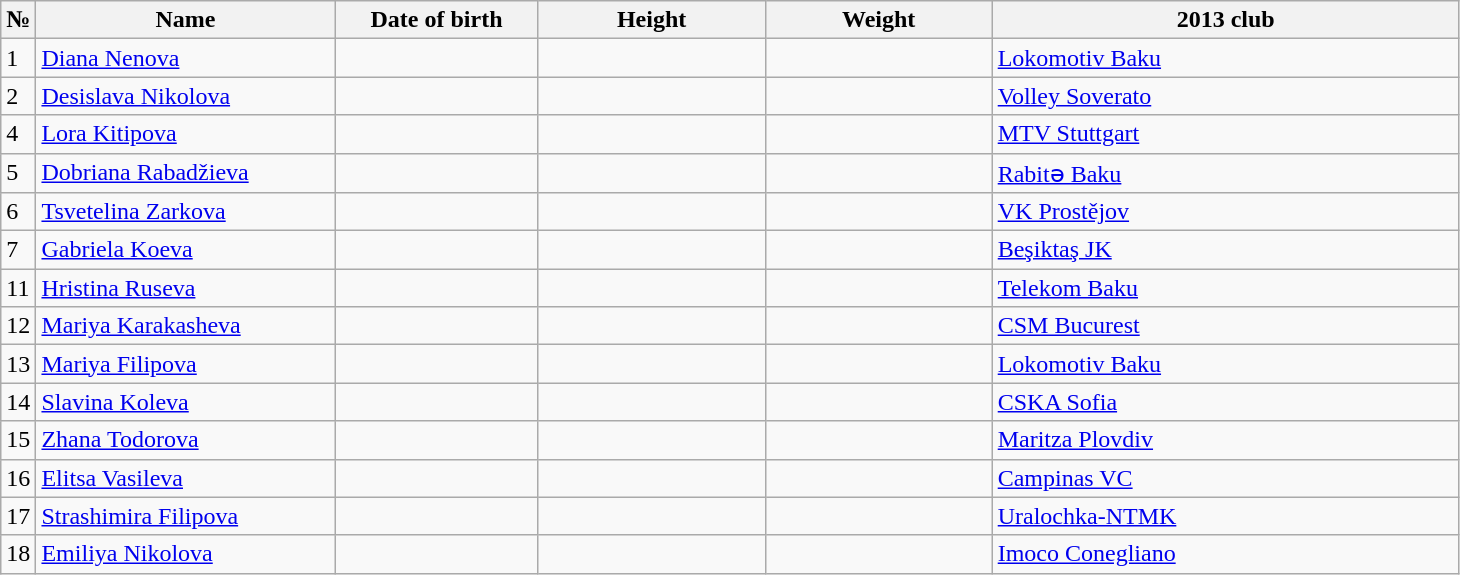<table class=wikitable sortable style=font-size:100%; text-align:center;>
<tr>
<th>№</th>
<th style=width:12em>Name</th>
<th style=width:8em>Date of birth</th>
<th style=width:9em>Height</th>
<th style=width:9em>Weight</th>
<th style=width:19em>2013 club</th>
</tr>
<tr>
<td>1</td>
<td><a href='#'>Diana Nenova</a></td>
<td></td>
<td></td>
<td></td>
<td> <a href='#'>Lokomotiv Baku</a></td>
</tr>
<tr>
<td>2</td>
<td><a href='#'>Desislava Nikolova</a></td>
<td></td>
<td></td>
<td></td>
<td> <a href='#'>Volley Soverato</a></td>
</tr>
<tr>
<td>4</td>
<td><a href='#'>Lora Kitipova</a></td>
<td></td>
<td></td>
<td></td>
<td> <a href='#'>MTV Stuttgart</a></td>
</tr>
<tr>
<td>5</td>
<td><a href='#'>Dobriana Rabadžieva</a></td>
<td></td>
<td></td>
<td></td>
<td> <a href='#'>Rabitə Baku</a></td>
</tr>
<tr>
<td>6</td>
<td><a href='#'>Tsvetelina Zarkova</a></td>
<td></td>
<td></td>
<td></td>
<td> <a href='#'>VK Prostějov</a></td>
</tr>
<tr>
<td>7</td>
<td><a href='#'>Gabriela Koeva</a></td>
<td></td>
<td></td>
<td></td>
<td> <a href='#'>Beşiktaş JK</a></td>
</tr>
<tr>
<td>11</td>
<td><a href='#'>Hristina Ruseva</a></td>
<td></td>
<td></td>
<td></td>
<td> <a href='#'>Telekom Baku</a></td>
</tr>
<tr>
<td>12</td>
<td><a href='#'>Mariya Karakasheva</a></td>
<td></td>
<td></td>
<td></td>
<td> <a href='#'>CSM Bucurest</a></td>
</tr>
<tr>
<td>13</td>
<td><a href='#'>Mariya Filipova</a></td>
<td></td>
<td></td>
<td></td>
<td> <a href='#'>Lokomotiv Baku</a></td>
</tr>
<tr>
<td>14</td>
<td><a href='#'>Slavina Koleva</a></td>
<td></td>
<td></td>
<td></td>
<td> <a href='#'>CSKA Sofia</a></td>
</tr>
<tr>
<td>15</td>
<td><a href='#'>Zhana Todorova</a></td>
<td></td>
<td></td>
<td></td>
<td> <a href='#'>Maritza Plovdiv</a></td>
</tr>
<tr>
<td>16</td>
<td><a href='#'>Elitsa Vasileva</a></td>
<td></td>
<td></td>
<td></td>
<td> <a href='#'>Campinas VC</a></td>
</tr>
<tr>
<td>17</td>
<td><a href='#'>Strashimira Filipova</a></td>
<td></td>
<td></td>
<td></td>
<td> <a href='#'>Uralochka-NTMK</a></td>
</tr>
<tr>
<td>18</td>
<td><a href='#'>Emiliya Nikolova</a></td>
<td></td>
<td></td>
<td></td>
<td> <a href='#'>Imoco Conegliano</a></td>
</tr>
</table>
